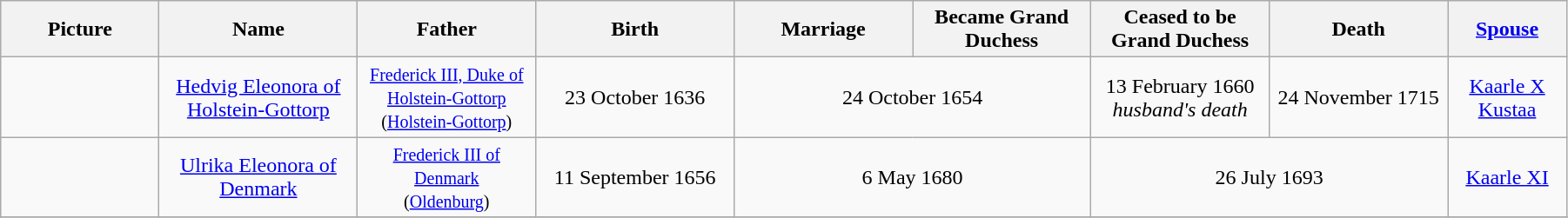<table width=95% class="wikitable">
<tr>
<th width = "8%">Picture</th>
<th width = "10%">Name</th>
<th width = "9%">Father</th>
<th width = "10%">Birth</th>
<th width = "9%">Marriage</th>
<th width = "9%">Became Grand Duchess</th>
<th width = "9%">Ceased to be Grand Duchess</th>
<th width = "9%">Death</th>
<th width = "6%"><a href='#'>Spouse</a></th>
</tr>
<tr>
<td align="center"></td>
<td align="center"><a href='#'>Hedvig Eleonora of Holstein-Gottorp</a></td>
<td align="center"><small><a href='#'>Frederick III, Duke of Holstein-Gottorp</a><br>(<a href='#'>Holstein-Gottorp</a>)</small></td>
<td align="center">23 October 1636</td>
<td align="center" colspan="2">24 October 1654</td>
<td align="center">13 February 1660<br><em>husband's death</em></td>
<td align="center">24 November 1715</td>
<td align="center"><a href='#'>Kaarle X Kustaa</a></td>
</tr>
<tr>
<td align="center"></td>
<td align="center"><a href='#'>Ulrika Eleonora of Denmark</a></td>
<td align="center"><small><a href='#'>Frederick III of Denmark</a><br>(<a href='#'>Oldenburg</a>)</small></td>
<td align="center">11 September 1656</td>
<td align="center" colspan="2">6 May 1680</td>
<td align="center" colspan="2">26 July 1693</td>
<td align="center"><a href='#'>Kaarle XI</a></td>
</tr>
<tr>
</tr>
</table>
